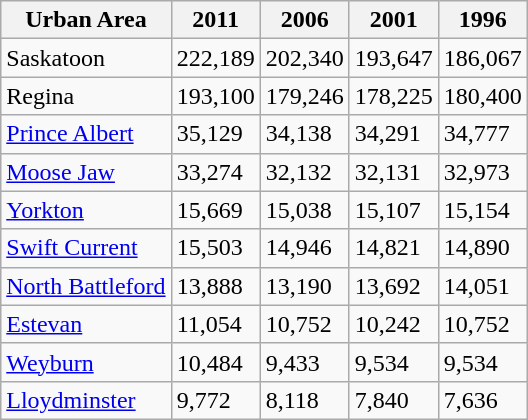<table class="wikitable" style="margin-left:20px;">
<tr>
<th align=left>Urban Area</th>
<th>2011</th>
<th>2006</th>
<th>2001</th>
<th>1996</th>
</tr>
<tr>
<td align=left>Saskatoon</td>
<td>222,189</td>
<td>202,340</td>
<td>193,647</td>
<td>186,067</td>
</tr>
<tr>
<td align=left>Regina</td>
<td>193,100</td>
<td>179,246</td>
<td>178,225</td>
<td>180,400</td>
</tr>
<tr>
<td align=left><a href='#'>Prince Albert</a></td>
<td>35,129</td>
<td>34,138</td>
<td>34,291</td>
<td>34,777</td>
</tr>
<tr>
<td align=left><a href='#'>Moose Jaw</a></td>
<td>33,274</td>
<td>32,132</td>
<td>32,131</td>
<td>32,973</td>
</tr>
<tr>
<td align=left><a href='#'>Yorkton</a></td>
<td>15,669</td>
<td>15,038</td>
<td>15,107</td>
<td>15,154</td>
</tr>
<tr>
<td align=left><a href='#'>Swift Current</a></td>
<td>15,503</td>
<td>14,946</td>
<td>14,821</td>
<td>14,890</td>
</tr>
<tr>
<td align=left><a href='#'>North Battleford</a></td>
<td>13,888</td>
<td>13,190</td>
<td>13,692</td>
<td>14,051</td>
</tr>
<tr>
<td align=left><a href='#'>Estevan</a></td>
<td>11,054</td>
<td>10,752</td>
<td>10,242</td>
<td>10,752</td>
</tr>
<tr>
<td align=left><a href='#'>Weyburn</a></td>
<td>10,484</td>
<td>9,433</td>
<td>9,534</td>
<td>9,534</td>
</tr>
<tr>
<td align=left><a href='#'>Lloydminster</a></td>
<td>9,772</td>
<td>8,118</td>
<td>7,840</td>
<td>7,636</td>
</tr>
</table>
